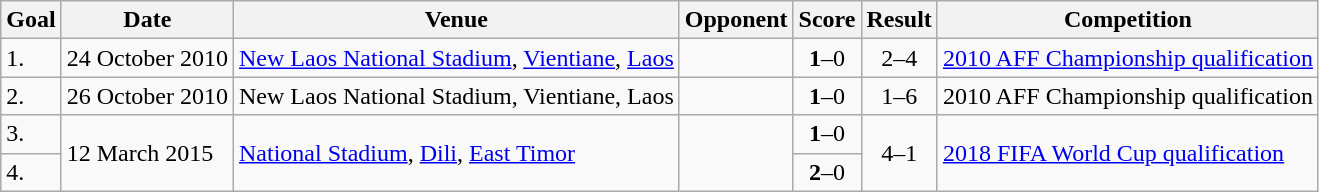<table class="wikitable plainrowheaders sortable">
<tr>
<th>Goal</th>
<th>Date</th>
<th>Venue</th>
<th>Opponent</th>
<th>Score</th>
<th>Result</th>
<th>Competition</th>
</tr>
<tr>
<td>1.</td>
<td>24 October 2010</td>
<td><a href='#'>New Laos National Stadium</a>, <a href='#'>Vientiane</a>, <a href='#'>Laos</a></td>
<td></td>
<td align=center><strong>1</strong>–0</td>
<td align=center>2–4</td>
<td><a href='#'>2010 AFF Championship qualification</a></td>
</tr>
<tr>
<td>2.</td>
<td>26 October 2010</td>
<td>New Laos National Stadium, Vientiane, Laos</td>
<td></td>
<td align=center><strong>1</strong>–0</td>
<td align=center>1–6</td>
<td>2010 AFF Championship qualification</td>
</tr>
<tr>
<td>3.</td>
<td rowspan="2">12 March 2015</td>
<td rowspan="2"><a href='#'>National Stadium</a>, <a href='#'>Dili</a>, <a href='#'>East Timor</a></td>
<td rowspan="2"></td>
<td align=center><strong>1</strong>–0</td>
<td rowspan="2" style="text-align:center">4–1</td>
<td rowspan="2"><a href='#'>2018 FIFA World Cup qualification</a></td>
</tr>
<tr>
<td>4.</td>
<td align=center><strong>2</strong>–0</td>
</tr>
</table>
